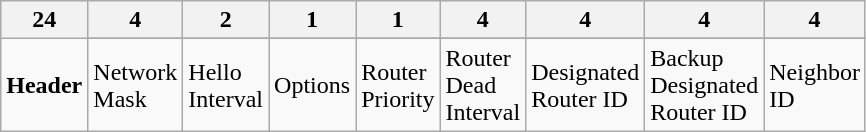<table class="wikitable  floatright mw-collapsible mw-collapsed" style="width: 400px;">
<tr>
<th>24</th>
<th>4</th>
<th>2</th>
<th>1</th>
<th>1</th>
<th>4</th>
<th>4</th>
<th>4</th>
<th>4</th>
</tr>
<tr>
<td rowspan="2" colspan="1"><strong>Header</strong></td>
</tr>
<tr>
<td>Network Mask</td>
<td>Hello Interval</td>
<td>Options</td>
<td>Router Priority</td>
<td>Router Dead Interval</td>
<td>Designated Router ID</td>
<td>Backup Designated Router ID</td>
<td>Neighbor ID</td>
</tr>
</table>
